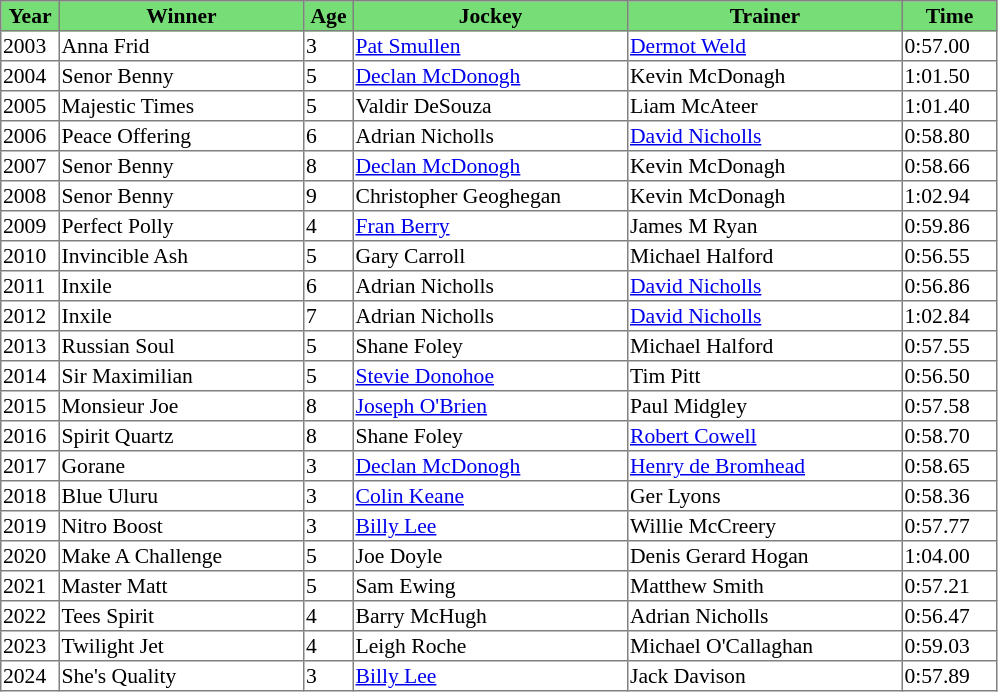<table class = "sortable" | border="1" style="border-collapse: collapse; font-size:90%">
<tr bgcolor="#77dd77" align="center">
<th style="width:36px"><strong>Year</strong></th>
<th style="width:160px"><strong>Winner</strong></th>
<th style="width:30px"><strong>Age</strong></th>
<th style="width:180px"><strong>Jockey</strong></th>
<th style="width:180px"><strong>Trainer</strong></th>
<th style="width:60px"><strong>Time</strong></th>
</tr>
<tr>
<td>2003</td>
<td>Anna Frid</td>
<td>3</td>
<td><a href='#'>Pat Smullen</a></td>
<td><a href='#'>Dermot Weld</a></td>
<td>0:57.00</td>
</tr>
<tr>
<td>2004</td>
<td>Senor Benny</td>
<td>5</td>
<td><a href='#'>Declan McDonogh</a></td>
<td>Kevin McDonagh</td>
<td>1:01.50</td>
</tr>
<tr>
<td>2005</td>
<td>Majestic Times</td>
<td>5</td>
<td>Valdir DeSouza</td>
<td>Liam McAteer</td>
<td>1:01.40</td>
</tr>
<tr>
<td>2006</td>
<td>Peace Offering</td>
<td>6</td>
<td>Adrian Nicholls</td>
<td><a href='#'>David Nicholls</a></td>
<td>0:58.80</td>
</tr>
<tr>
<td>2007</td>
<td>Senor Benny</td>
<td>8</td>
<td><a href='#'>Declan McDonogh</a></td>
<td>Kevin McDonagh</td>
<td>0:58.66</td>
</tr>
<tr>
<td>2008</td>
<td>Senor Benny</td>
<td>9</td>
<td>Christopher Geoghegan</td>
<td>Kevin McDonagh</td>
<td>1:02.94</td>
</tr>
<tr>
<td>2009</td>
<td>Perfect Polly</td>
<td>4</td>
<td><a href='#'>Fran Berry</a></td>
<td>James M Ryan</td>
<td>0:59.86</td>
</tr>
<tr>
<td>2010</td>
<td>Invincible Ash</td>
<td>5</td>
<td>Gary Carroll</td>
<td>Michael Halford</td>
<td>0:56.55</td>
</tr>
<tr>
<td>2011</td>
<td>Inxile</td>
<td>6</td>
<td>Adrian Nicholls</td>
<td><a href='#'>David Nicholls</a></td>
<td>0:56.86</td>
</tr>
<tr>
<td>2012</td>
<td>Inxile</td>
<td>7</td>
<td>Adrian Nicholls</td>
<td><a href='#'>David Nicholls</a></td>
<td>1:02.84</td>
</tr>
<tr>
<td>2013</td>
<td>Russian Soul</td>
<td>5</td>
<td>Shane Foley</td>
<td>Michael Halford</td>
<td>0:57.55</td>
</tr>
<tr>
<td>2014</td>
<td>Sir Maximilian</td>
<td>5</td>
<td><a href='#'>Stevie Donohoe</a></td>
<td>Tim Pitt</td>
<td>0:56.50</td>
</tr>
<tr>
<td>2015</td>
<td>Monsieur Joe</td>
<td>8</td>
<td><a href='#'>Joseph O'Brien</a></td>
<td>Paul Midgley</td>
<td>0:57.58</td>
</tr>
<tr>
<td>2016</td>
<td>Spirit Quartz</td>
<td>8</td>
<td>Shane Foley</td>
<td><a href='#'>Robert Cowell</a></td>
<td>0:58.70</td>
</tr>
<tr>
<td>2017</td>
<td>Gorane</td>
<td>3</td>
<td><a href='#'>Declan McDonogh</a></td>
<td><a href='#'>Henry de Bromhead</a></td>
<td>0:58.65</td>
</tr>
<tr>
<td>2018</td>
<td>Blue Uluru</td>
<td>3</td>
<td><a href='#'>Colin Keane</a></td>
<td>Ger Lyons</td>
<td>0:58.36</td>
</tr>
<tr>
<td>2019</td>
<td>Nitro Boost</td>
<td>3</td>
<td><a href='#'>Billy Lee</a></td>
<td>Willie McCreery</td>
<td>0:57.77</td>
</tr>
<tr>
<td>2020</td>
<td>Make A Challenge</td>
<td>5</td>
<td>Joe Doyle</td>
<td>Denis Gerard Hogan</td>
<td>1:04.00</td>
</tr>
<tr>
<td>2021</td>
<td>Master Matt</td>
<td>5</td>
<td>Sam Ewing</td>
<td>Matthew Smith</td>
<td>0:57.21</td>
</tr>
<tr>
<td>2022</td>
<td>Tees Spirit</td>
<td>4</td>
<td>Barry McHugh</td>
<td>Adrian Nicholls</td>
<td>0:56.47</td>
</tr>
<tr>
<td>2023</td>
<td>Twilight Jet</td>
<td>4</td>
<td>Leigh Roche</td>
<td>Michael O'Callaghan</td>
<td>0:59.03</td>
</tr>
<tr>
<td>2024</td>
<td>She's Quality</td>
<td>3</td>
<td><a href='#'>Billy Lee</a></td>
<td>Jack Davison</td>
<td>0:57.89</td>
</tr>
</table>
